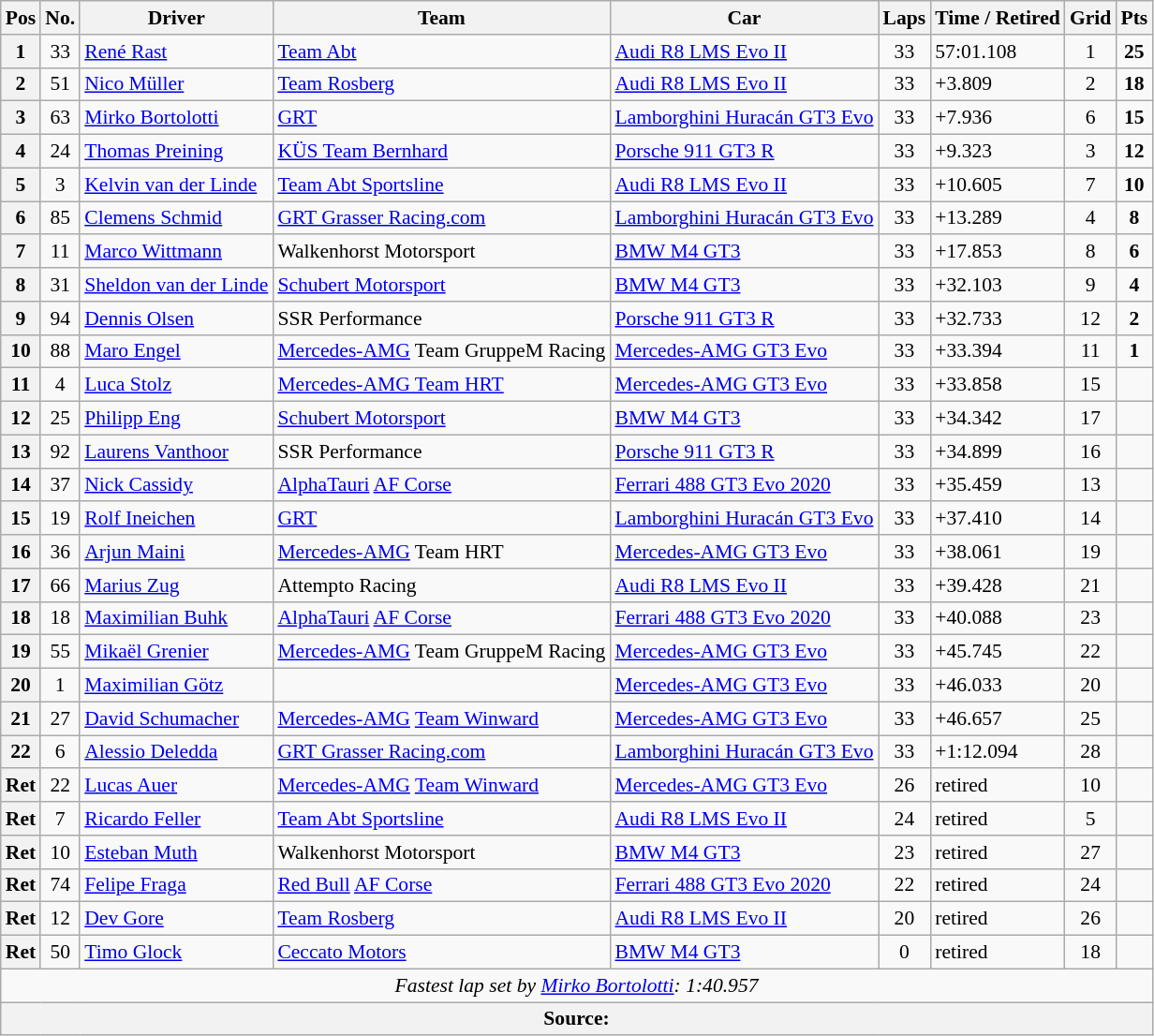<table class="wikitable" style="font-size:90%;">
<tr>
<th>Pos</th>
<th>No.</th>
<th>Driver</th>
<th>Team</th>
<th>Car</th>
<th>Laps</th>
<th>Time / Retired</th>
<th>Grid</th>
<th>Pts</th>
</tr>
<tr>
<th>1</th>
<td align="center">33</td>
<td> <a href='#'>René Rast</a></td>
<td><a href='#'>Team Abt</a></td>
<td><a href='#'>Audi R8 LMS Evo II</a></td>
<td align="center">33</td>
<td>57:01.108</td>
<td align="center">1</td>
<td align="center"><strong>25</strong></td>
</tr>
<tr>
<th>2</th>
<td align="center">51</td>
<td> <a href='#'>Nico Müller</a></td>
<td><a href='#'>Team Rosberg</a></td>
<td><a href='#'>Audi R8 LMS Evo II</a></td>
<td align="center">33</td>
<td>+3.809</td>
<td align="center">2</td>
<td align="center"><strong>18</strong></td>
</tr>
<tr>
<th>3</th>
<td align="center">63</td>
<td> <a href='#'>Mirko Bortolotti</a></td>
<td><a href='#'>GRT</a></td>
<td><a href='#'>Lamborghini Huracán GT3 Evo</a></td>
<td align="center">33</td>
<td>+7.936</td>
<td align="center">6</td>
<td align="center"><strong>15</strong></td>
</tr>
<tr>
<th>4</th>
<td align="center">24</td>
<td> <a href='#'>Thomas Preining</a></td>
<td><a href='#'>KÜS Team Bernhard</a></td>
<td><a href='#'>Porsche 911 GT3 R</a></td>
<td align="center">33</td>
<td>+9.323</td>
<td align="center">3</td>
<td align="center"><strong>12</strong></td>
</tr>
<tr>
<th>5</th>
<td align="center">3</td>
<td> <a href='#'>Kelvin van der Linde</a></td>
<td><a href='#'>Team Abt Sportsline</a></td>
<td><a href='#'>Audi R8 LMS Evo II</a></td>
<td align="center">33</td>
<td>+10.605</td>
<td align="center">7</td>
<td align="center"><strong>10</strong></td>
</tr>
<tr>
<th>6</th>
<td align="center">85</td>
<td> <a href='#'>Clemens Schmid</a></td>
<td><a href='#'>GRT Grasser Racing.com</a></td>
<td><a href='#'>Lamborghini Huracán GT3 Evo</a></td>
<td align="center">33</td>
<td>+13.289</td>
<td align="center">4</td>
<td align="center"><strong>8</strong></td>
</tr>
<tr>
<th>7</th>
<td align="center">11</td>
<td> <a href='#'>Marco Wittmann</a></td>
<td>Walkenhorst Motorsport</td>
<td><a href='#'>BMW M4 GT3</a></td>
<td align="center">33</td>
<td>+17.853</td>
<td align="center">8</td>
<td align="center"><strong>6</strong></td>
</tr>
<tr>
<th>8</th>
<td align="center">31</td>
<td> <a href='#'>Sheldon van der Linde</a></td>
<td><a href='#'>Schubert Motorsport</a></td>
<td><a href='#'>BMW M4 GT3</a></td>
<td align="center">33</td>
<td>+32.103</td>
<td align="center">9</td>
<td align="center"><strong>4</strong></td>
</tr>
<tr>
<th>9</th>
<td align="center">94</td>
<td> <a href='#'>Dennis Olsen</a></td>
<td>SSR Performance</td>
<td><a href='#'>Porsche 911 GT3 R</a></td>
<td align="center">33</td>
<td>+32.733</td>
<td align="center">12</td>
<td align="center"><strong>2</strong></td>
</tr>
<tr>
<th>10</th>
<td align="center">88</td>
<td> <a href='#'>Maro Engel</a></td>
<td><a href='#'>Mercedes-AMG</a> Team GruppeM Racing</td>
<td><a href='#'>Mercedes-AMG GT3 Evo</a></td>
<td align="center">33</td>
<td>+33.394</td>
<td align="center">11</td>
<td align="center"><strong>1</strong></td>
</tr>
<tr>
<th>11</th>
<td align="center">4</td>
<td> <a href='#'>Luca Stolz</a></td>
<td><a href='#'>Mercedes-AMG Team HRT</a></td>
<td><a href='#'>Mercedes-AMG GT3 Evo</a></td>
<td align="center">33</td>
<td>+33.858</td>
<td align="center">15</td>
<td align="center"></td>
</tr>
<tr>
<th>12</th>
<td align="center">25</td>
<td> <a href='#'>Philipp Eng</a></td>
<td><a href='#'>Schubert Motorsport</a></td>
<td><a href='#'>BMW M4 GT3</a></td>
<td align="center">33</td>
<td>+34.342</td>
<td align="center">17</td>
<td align="center"></td>
</tr>
<tr>
<th>13</th>
<td align="center">92</td>
<td> <a href='#'>Laurens Vanthoor</a></td>
<td>SSR Performance</td>
<td><a href='#'>Porsche 911 GT3 R</a></td>
<td align="center">33</td>
<td>+34.899</td>
<td align="center">16</td>
<td align="center"></td>
</tr>
<tr>
<th>14</th>
<td align="center">37</td>
<td> <a href='#'>Nick Cassidy</a></td>
<td><a href='#'>AlphaTauri</a> <a href='#'>AF Corse</a></td>
<td><a href='#'>Ferrari 488 GT3 Evo 2020</a></td>
<td align="center">33</td>
<td>+35.459</td>
<td align="center">13</td>
<td align="center"></td>
</tr>
<tr>
<th>15</th>
<td align="center">19</td>
<td> <a href='#'>Rolf Ineichen</a></td>
<td><a href='#'>GRT</a></td>
<td><a href='#'>Lamborghini Huracán GT3 Evo</a></td>
<td align="center">33</td>
<td>+37.410</td>
<td align="center">14</td>
<td align="center"></td>
</tr>
<tr>
<th>16</th>
<td align="center">36</td>
<td> <a href='#'>Arjun Maini</a></td>
<td><a href='#'>Mercedes-AMG</a> Team HRT</td>
<td><a href='#'>Mercedes-AMG GT3 Evo</a></td>
<td align="center">33</td>
<td>+38.061</td>
<td align="center">19</td>
<td align="center"></td>
</tr>
<tr>
<th>17</th>
<td align="center">66</td>
<td> <a href='#'>Marius Zug</a></td>
<td>Attempto Racing</td>
<td><a href='#'>Audi R8 LMS Evo II</a></td>
<td align="center">33</td>
<td>+39.428</td>
<td align="center">21</td>
<td align="center"></td>
</tr>
<tr>
<th>18</th>
<td align="center">18</td>
<td> <a href='#'>Maximilian Buhk</a></td>
<td><a href='#'>AlphaTauri</a> <a href='#'>AF Corse</a></td>
<td><a href='#'>Ferrari 488 GT3 Evo 2020</a></td>
<td align="center">33</td>
<td>+40.088</td>
<td align="center">23</td>
<td align="center"></td>
</tr>
<tr>
<th>19</th>
<td align="center">55</td>
<td> <a href='#'>Mikaël Grenier</a></td>
<td><a href='#'>Mercedes-AMG</a> Team GruppeM Racing</td>
<td><a href='#'>Mercedes-AMG GT3 Evo</a></td>
<td align="center">33</td>
<td>+45.745</td>
<td align="center">22</td>
<td align="center"></td>
</tr>
<tr>
<th>20</th>
<td align="center">1</td>
<td> <a href='#'>Maximilian Götz</a></td>
<td></td>
<td><a href='#'>Mercedes-AMG GT3 Evo</a></td>
<td align="center">33</td>
<td>+46.033</td>
<td align="center">20</td>
<td align="center"></td>
</tr>
<tr>
<th>21</th>
<td align="center">27</td>
<td> <a href='#'>David Schumacher</a></td>
<td><a href='#'>Mercedes-AMG</a> <a href='#'>Team Winward</a></td>
<td><a href='#'>Mercedes-AMG GT3 Evo</a></td>
<td align="center">33</td>
<td>+46.657</td>
<td align="center">25</td>
<td align="center"></td>
</tr>
<tr>
<th>22</th>
<td align="center">6</td>
<td> <a href='#'>Alessio Deledda</a></td>
<td><a href='#'>GRT Grasser Racing.com</a></td>
<td><a href='#'>Lamborghini Huracán GT3 Evo</a></td>
<td align="center">33</td>
<td>+1:12.094</td>
<td align="center">28</td>
<td align="center"></td>
</tr>
<tr>
<th>Ret</th>
<td align="center">22</td>
<td> <a href='#'>Lucas Auer</a></td>
<td><a href='#'>Mercedes-AMG</a> <a href='#'>Team Winward</a></td>
<td><a href='#'>Mercedes-AMG GT3 Evo</a></td>
<td align="center">26</td>
<td>retired</td>
<td align="center">10</td>
<td align="center"></td>
</tr>
<tr>
<th>Ret</th>
<td align="center">7</td>
<td> <a href='#'>Ricardo Feller</a></td>
<td><a href='#'>Team Abt Sportsline</a></td>
<td><a href='#'>Audi R8 LMS Evo II</a></td>
<td align="center">24</td>
<td>retired</td>
<td align="center">5</td>
<td align="center"></td>
</tr>
<tr>
<th>Ret</th>
<td align="center">10</td>
<td> <a href='#'>Esteban Muth</a></td>
<td>Walkenhorst Motorsport</td>
<td><a href='#'>BMW M4 GT3</a></td>
<td align="center">23</td>
<td>retired</td>
<td align="center">27</td>
<td align="center"></td>
</tr>
<tr>
<th>Ret</th>
<td align="center">74</td>
<td> <a href='#'>Felipe Fraga</a></td>
<td><a href='#'>Red Bull</a> <a href='#'>AF Corse</a></td>
<td><a href='#'>Ferrari 488 GT3 Evo 2020</a></td>
<td align="center">22</td>
<td>retired</td>
<td align="center">24</td>
<td align="center"></td>
</tr>
<tr>
<th>Ret</th>
<td align="center">12</td>
<td> <a href='#'>Dev Gore</a></td>
<td><a href='#'>Team Rosberg</a></td>
<td><a href='#'>Audi R8 LMS Evo II</a></td>
<td align="center">20</td>
<td>retired</td>
<td align="center">26</td>
<td align="center"></td>
</tr>
<tr>
<th>Ret</th>
<td align="center">50</td>
<td> <a href='#'>Timo Glock</a></td>
<td><a href='#'>Ceccato Motors</a></td>
<td><a href='#'>BMW M4 GT3</a></td>
<td align="center">0</td>
<td>retired</td>
<td align="center">18</td>
<td align="center"></td>
</tr>
<tr>
<td colspan=9 align=center><em>Fastest lap set by <a href='#'>Mirko Bortolotti</a>: 1:40.957</em></td>
</tr>
<tr>
<th colspan=9>Source:</th>
</tr>
</table>
